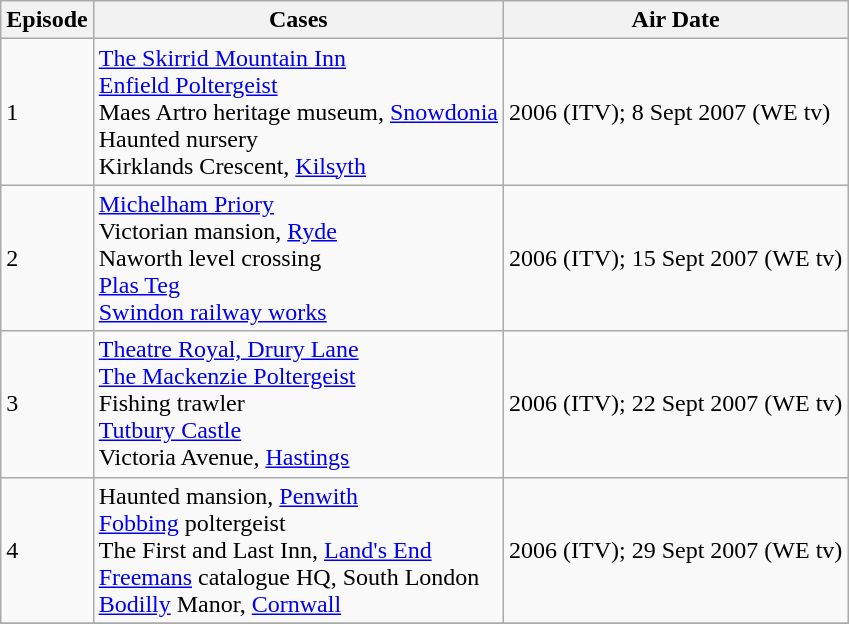<table class="wikitable sortable">
<tr>
<th>Episode</th>
<th>Cases</th>
<th>Air Date</th>
</tr>
<tr>
<td>1</td>
<td><a href='#'>The Skirrid Mountain Inn</a><br><a href='#'>Enfield Poltergeist</a><br>Maes Artro heritage museum, <a href='#'>Snowdonia</a><br>Haunted nursery<br>Kirklands Crescent, <a href='#'>Kilsyth</a></td>
<td>2006 (ITV); 8 Sept 2007 (WE tv)</td>
</tr>
<tr>
<td>2</td>
<td><a href='#'>Michelham Priory</a><br>Victorian mansion, <a href='#'>Ryde</a><br>Naworth level crossing<br><a href='#'>Plas Teg</a><br><a href='#'>Swindon railway works</a></td>
<td>2006 (ITV); 15 Sept 2007 (WE tv)</td>
</tr>
<tr>
<td>3</td>
<td><a href='#'>Theatre Royal, Drury Lane</a><br><a href='#'>The Mackenzie Poltergeist</a><br>Fishing trawler<br><a href='#'>Tutbury Castle</a><br>Victoria Avenue, <a href='#'>Hastings</a></td>
<td>2006 (ITV); 22 Sept 2007 (WE tv)</td>
</tr>
<tr>
<td>4</td>
<td>Haunted mansion, <a href='#'>Penwith</a><br><a href='#'>Fobbing</a> poltergeist<br>The First and Last Inn, <a href='#'>Land's End</a><br><a href='#'>Freemans</a> catalogue HQ, South London<br><a href='#'>Bodilly</a> Manor, <a href='#'>Cornwall</a></td>
<td>2006 (ITV); 29 Sept 2007 (WE tv)</td>
</tr>
<tr>
</tr>
</table>
